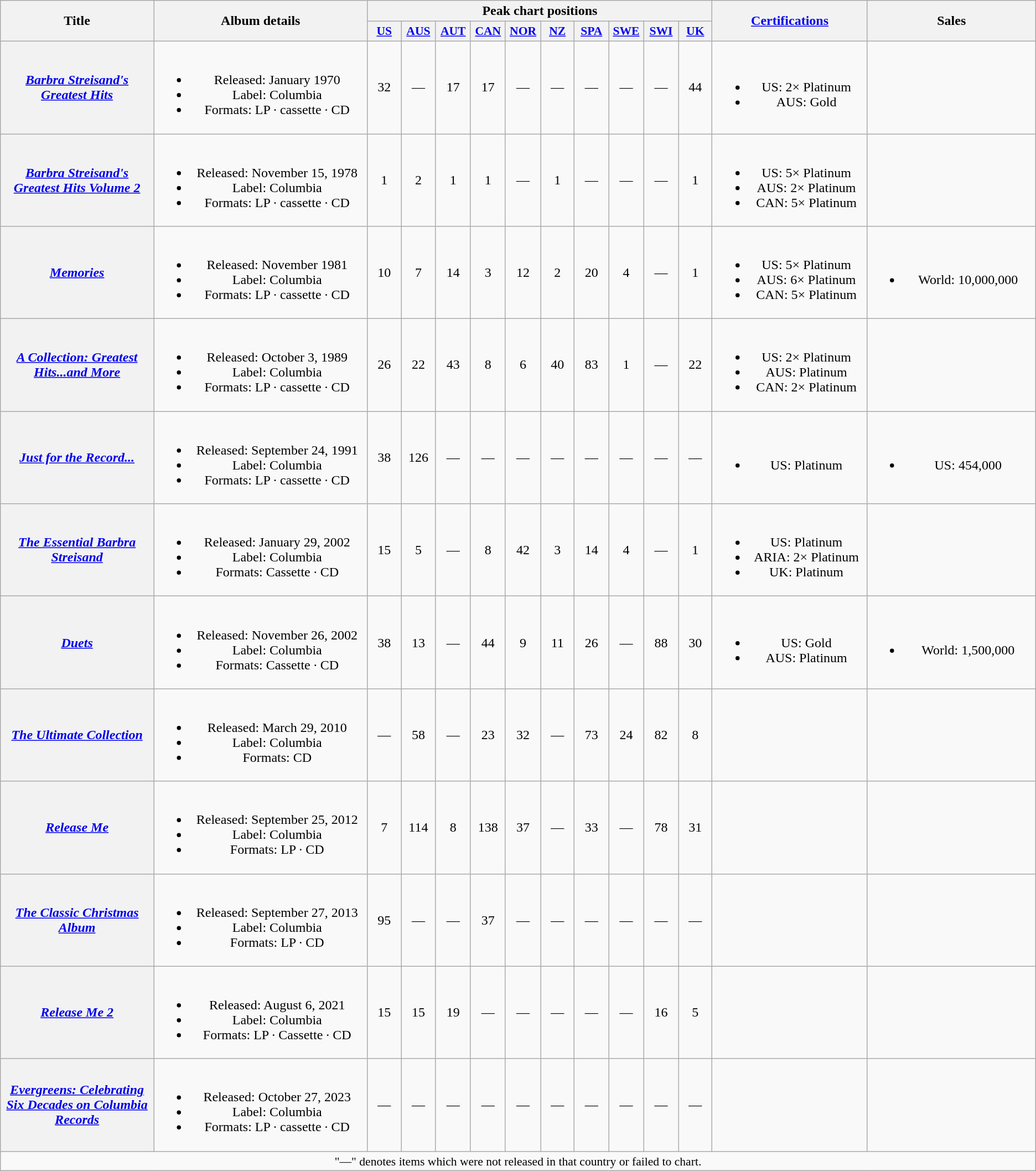<table class="wikitable plainrowheaders" style="text-align:center;" border="1">
<tr>
<th scope="col" rowspan="2" style="width:12em;">Title</th>
<th scope="col" rowspan="2" style="width:17em;">Album details</th>
<th scope="col" colspan="10">Peak chart positions</th>
<th scope="col" rowspan="2" style="width:12em;"><a href='#'>Certifications</a></th>
<th scope="col" rowspan="2" style="width:13em;">Sales</th>
</tr>
<tr>
<th scope="col" style="width:2.5em;font-size:90%;"><a href='#'>US</a><br></th>
<th scope="col" style="width:2.5em;font-size:90%;"><a href='#'>AUS</a><br></th>
<th scope="col" style="width:2.5em;font-size:90%;"><a href='#'>AUT</a><br></th>
<th scope="col" style="width:2.5em;font-size:90%;"><a href='#'>CAN</a><br></th>
<th scope="col" style="width:2.5em;font-size:90%;"><a href='#'>NOR</a><br></th>
<th scope="col" style="width:2.5em;font-size:90%;"><a href='#'>NZ</a><br></th>
<th scope="col" style="width:2.5em;font-size:90%;"><a href='#'>SPA</a><br></th>
<th scope="col" style="width:2.5em;font-size:90%;"><a href='#'>SWE</a><br></th>
<th scope="col" style="width:2.5em;font-size:90%;"><a href='#'>SWI</a><br></th>
<th scope="col" style="width:2.5em;font-size:90%;"><a href='#'>UK</a><br></th>
</tr>
<tr>
<th scope="row"><em><a href='#'>Barbra Streisand's Greatest Hits</a></em></th>
<td><br><ul><li>Released: January 1970</li><li>Label: Columbia</li><li>Formats: LP · cassette · CD</li></ul></td>
<td>32</td>
<td>—</td>
<td>17</td>
<td>17</td>
<td>—</td>
<td>—</td>
<td>—</td>
<td>—</td>
<td>—</td>
<td>44</td>
<td><br><ul><li>US: 2× Platinum</li><li>AUS: Gold</li></ul></td>
<td></td>
</tr>
<tr>
<th scope="row"><em><a href='#'>Barbra Streisand's Greatest Hits Volume 2</a></em></th>
<td><br><ul><li>Released: November 15, 1978</li><li>Label: Columbia</li><li>Formats: LP · cassette · CD</li></ul></td>
<td>1</td>
<td>2</td>
<td>1</td>
<td>1</td>
<td>—</td>
<td>1</td>
<td>—</td>
<td>—</td>
<td>—</td>
<td>1</td>
<td><br><ul><li>US: 5× Platinum</li><li>AUS: 2× Platinum</li><li>CAN: 5× Platinum</li></ul></td>
<td></td>
</tr>
<tr>
<th scope="row"><em><a href='#'>Memories</a></em></th>
<td><br><ul><li>Released: November 1981</li><li>Label: Columbia</li><li>Formats: LP · cassette · CD</li></ul></td>
<td>10</td>
<td>7</td>
<td>14</td>
<td>3</td>
<td>12</td>
<td>2</td>
<td>20</td>
<td>4</td>
<td>—</td>
<td>1</td>
<td><br><ul><li>US: 5× Platinum</li><li>AUS: 6× Platinum</li><li>CAN: 5× Platinum</li></ul></td>
<td><br><ul><li>World: 10,000,000</li></ul></td>
</tr>
<tr>
<th scope="row"><em><a href='#'>A Collection: Greatest Hits...and More</a></em></th>
<td><br><ul><li>Released: October 3, 1989</li><li>Label: Columbia</li><li>Formats: LP · cassette · CD</li></ul></td>
<td>26</td>
<td>22</td>
<td>43</td>
<td>8</td>
<td>6</td>
<td>40</td>
<td>83</td>
<td>1</td>
<td>—</td>
<td>22</td>
<td><br><ul><li>US: 2× Platinum</li><li>AUS: Platinum</li><li>CAN: 2× Platinum</li></ul></td>
<td></td>
</tr>
<tr>
<th scope="row"><em><a href='#'>Just for the Record...</a></em></th>
<td><br><ul><li>Released: September 24, 1991</li><li>Label: Columbia</li><li>Formats: LP · cassette · CD</li></ul></td>
<td>38</td>
<td>126</td>
<td>—</td>
<td>—</td>
<td>—</td>
<td>—</td>
<td>—</td>
<td>—</td>
<td>—</td>
<td>—</td>
<td><br><ul><li>US: Platinum</li></ul></td>
<td><br><ul><li>US: 454,000</li></ul></td>
</tr>
<tr>
<th scope="row"><em><a href='#'>The Essential Barbra Streisand</a></em></th>
<td><br><ul><li>Released: January 29, 2002</li><li>Label: Columbia</li><li>Formats: Cassette · CD</li></ul></td>
<td>15</td>
<td>5</td>
<td>—</td>
<td>8</td>
<td>42</td>
<td>3</td>
<td>14</td>
<td>4</td>
<td>—</td>
<td>1</td>
<td><br><ul><li>US: Platinum</li><li>ARIA: 2× Platinum</li><li>UK: Platinum</li></ul></td>
<td></td>
</tr>
<tr>
<th scope="row"><em><a href='#'>Duets</a></em></th>
<td><br><ul><li>Released: November 26, 2002</li><li>Label: Columbia</li><li>Formats: Cassette · CD</li></ul></td>
<td>38</td>
<td>13</td>
<td>—</td>
<td>44</td>
<td>9</td>
<td>11</td>
<td>26</td>
<td>—</td>
<td>88</td>
<td>30</td>
<td><br><ul><li>US: Gold</li><li>AUS: Platinum</li></ul></td>
<td><br><ul><li>World: 1,500,000</li></ul></td>
</tr>
<tr>
<th scope="row"><em><a href='#'>The Ultimate Collection</a></em></th>
<td><br><ul><li>Released: March 29, 2010</li><li>Label: Columbia</li><li>Formats: CD</li></ul></td>
<td>—</td>
<td>58</td>
<td>—</td>
<td>23</td>
<td>32</td>
<td>—</td>
<td>73</td>
<td>24</td>
<td>82</td>
<td>8</td>
<td></td>
<td></td>
</tr>
<tr>
<th scope="row"><em><a href='#'>Release Me</a></em></th>
<td><br><ul><li>Released: September 25, 2012</li><li>Label: Columbia</li><li>Formats: LP · CD</li></ul></td>
<td>7</td>
<td>114</td>
<td>8</td>
<td>138</td>
<td>37</td>
<td>—</td>
<td>33</td>
<td>—</td>
<td>78</td>
<td>31</td>
<td></td>
<td></td>
</tr>
<tr>
<th scope="row"><em><a href='#'>The Classic Christmas Album</a></em></th>
<td><br><ul><li>Released: September 27, 2013</li><li>Label: Columbia</li><li>Formats: LP · CD</li></ul></td>
<td>95</td>
<td>—</td>
<td>—</td>
<td>37</td>
<td>—</td>
<td>—</td>
<td>—</td>
<td>—</td>
<td>—</td>
<td>—</td>
<td></td>
<td></td>
</tr>
<tr>
<th scope="row"><em><a href='#'>Release Me 2</a></em></th>
<td><br><ul><li>Released: August 6, 2021</li><li>Label: Columbia</li><li>Formats: LP · Cassette · CD</li></ul></td>
<td>15</td>
<td>15</td>
<td>19</td>
<td>—</td>
<td>—</td>
<td>—</td>
<td>—</td>
<td>—</td>
<td>16</td>
<td>5</td>
<td></td>
<td></td>
</tr>
<tr>
<th scope="row"><em><a href='#'>Evergreens: Celebrating Six Decades on Columbia Records</a></em></th>
<td><br><ul><li>Released: October 27, 2023</li><li>Label: Columbia</li><li>Formats: LP · cassette · CD</li></ul></td>
<td>—</td>
<td>—</td>
<td>—</td>
<td>—</td>
<td>—</td>
<td>—</td>
<td>—</td>
<td>—</td>
<td>—</td>
<td>—</td>
<td></td>
<td></td>
</tr>
<tr>
<td colspan="14" style="font-size:90%;">"—" denotes items which were not released in that country or failed to chart.</td>
</tr>
</table>
